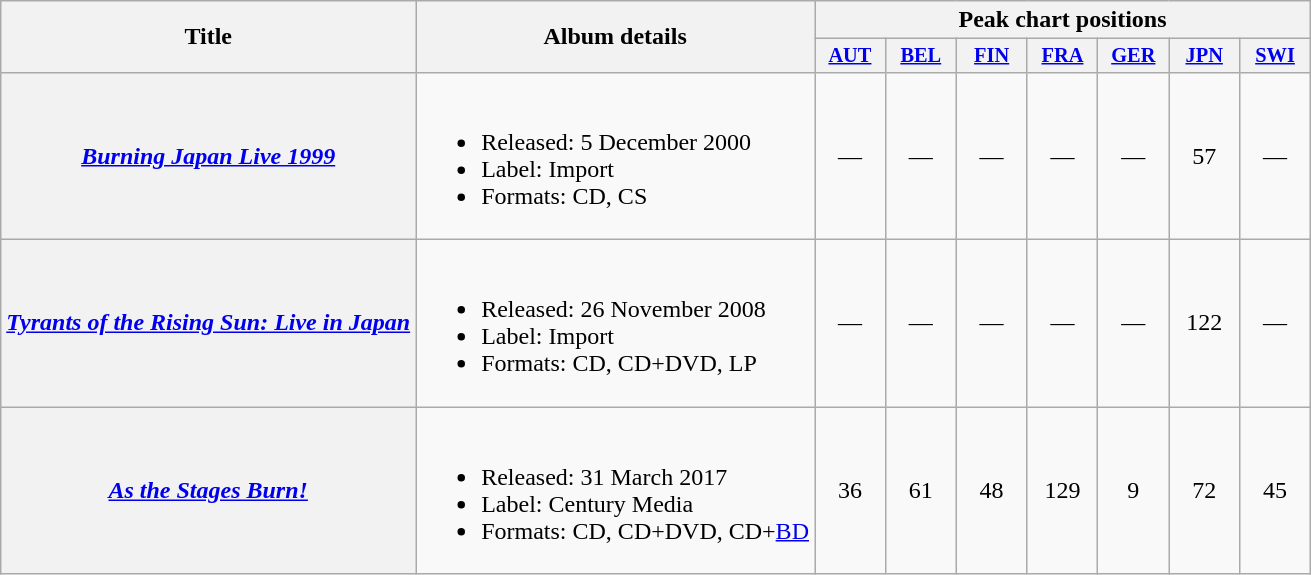<table class="wikitable plainrowheaders">
<tr>
<th rowspan="2">Title</th>
<th rowspan="2">Album details</th>
<th colspan="7">Peak chart positions</th>
</tr>
<tr>
<th style="width:3em;font-size:85%"><a href='#'>AUT</a><br></th>
<th style="width:3em;font-size:85%"><a href='#'>BEL</a><br></th>
<th style="width:3em;font-size:85%"><a href='#'>FIN</a><br></th>
<th style="width:3em;font-size:85%"><a href='#'>FRA</a><br></th>
<th style="width:3em;font-size:85%"><a href='#'>GER</a><br></th>
<th style="width:3em;font-size:85%"><a href='#'>JPN</a><br></th>
<th style="width:3em;font-size:85%"><a href='#'>SWI</a><br></th>
</tr>
<tr>
<th scope="row"><em><a href='#'>Burning Japan Live 1999</a></em></th>
<td><br><ul><li>Released: 5 December 2000</li><li>Label: Import</li><li>Formats: CD, CS</li></ul></td>
<td style="text-align:center;">—</td>
<td style="text-align:center;">—</td>
<td style="text-align:center;">—</td>
<td style="text-align:center;">—</td>
<td style="text-align:center;">—</td>
<td style="text-align:center;">57</td>
<td style="text-align:center;">—</td>
</tr>
<tr>
<th scope="row"><em><a href='#'>Tyrants of the Rising Sun: Live in Japan</a></em></th>
<td><br><ul><li>Released: 26 November 2008</li><li>Label: Import</li><li>Formats: CD, CD+DVD, LP</li></ul></td>
<td style="text-align:center;">—</td>
<td style="text-align:center;">—</td>
<td style="text-align:center;">—</td>
<td style="text-align:center;">—</td>
<td style="text-align:center;">—</td>
<td style="text-align:center;">122</td>
<td style="text-align:center;">—</td>
</tr>
<tr>
<th scope="row"><em><a href='#'>As the Stages Burn!</a></em></th>
<td><br><ul><li>Released: 31 March 2017</li><li>Label: Century Media</li><li>Formats: CD, CD+DVD, CD+<a href='#'>BD</a></li></ul></td>
<td style="text-align:center;">36<br></td>
<td style="text-align:center;">61</td>
<td style="text-align:center;">48<br></td>
<td style="text-align:center;">129<br></td>
<td style="text-align:center;">9</td>
<td style="text-align:center;">72</td>
<td style="text-align:center;">45</td>
</tr>
</table>
